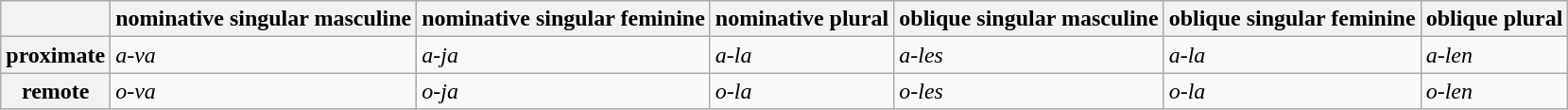<table class="wikitable">
<tr>
<th></th>
<th>nominative singular masculine</th>
<th>nominative singular feminine</th>
<th>nominative plural</th>
<th>oblique singular masculine</th>
<th>oblique singular feminine</th>
<th>oblique plural</th>
</tr>
<tr>
<th>proximate</th>
<td><em>a-va</em></td>
<td><em>a-ja</em></td>
<td><em>a-la</em></td>
<td><em>a-les</em></td>
<td><em>a-la</em></td>
<td><em>a-len</em></td>
</tr>
<tr>
<th>remote</th>
<td><em>o-va</em></td>
<td><em>o-ja</em></td>
<td><em>o-la</em></td>
<td><em>o-les</em></td>
<td><em>o-la</em></td>
<td><em>o-len</em></td>
</tr>
</table>
